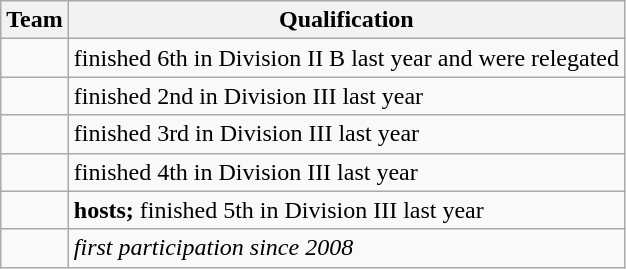<table class="wikitable">
<tr>
<th>Team</th>
<th>Qualification</th>
</tr>
<tr>
<td></td>
<td>finished 6th in Division II B last year and were relegated</td>
</tr>
<tr>
<td></td>
<td>finished 2nd in Division III last year</td>
</tr>
<tr>
<td></td>
<td>finished 3rd in Division III last year</td>
</tr>
<tr>
<td></td>
<td>finished 4th in Division III last year</td>
</tr>
<tr>
<td></td>
<td><strong>hosts;</strong> finished 5th in Division III last year</td>
</tr>
<tr>
<td></td>
<td><em>first participation since 2008</em></td>
</tr>
</table>
